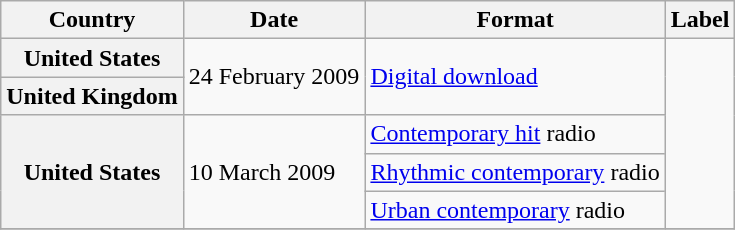<table class="wikitable plainrowheaders">
<tr>
<th scope="col">Country</th>
<th scope="col">Date</th>
<th scope="col">Format</th>
<th scope="col">Label</th>
</tr>
<tr>
<th scope="row">United States</th>
<td rowspan="2">24 February 2009</td>
<td rowspan="2"><a href='#'>Digital download</a></td>
<td rowspan="5"></td>
</tr>
<tr>
<th scope="row">United Kingdom</th>
</tr>
<tr>
<th scope="row" rowspan="3">United States</th>
<td rowspan="3">10 March 2009</td>
<td><a href='#'>Contemporary hit</a> radio</td>
</tr>
<tr>
<td><a href='#'>Rhythmic contemporary</a> radio</td>
</tr>
<tr>
<td><a href='#'>Urban contemporary</a> radio</td>
</tr>
<tr>
</tr>
</table>
